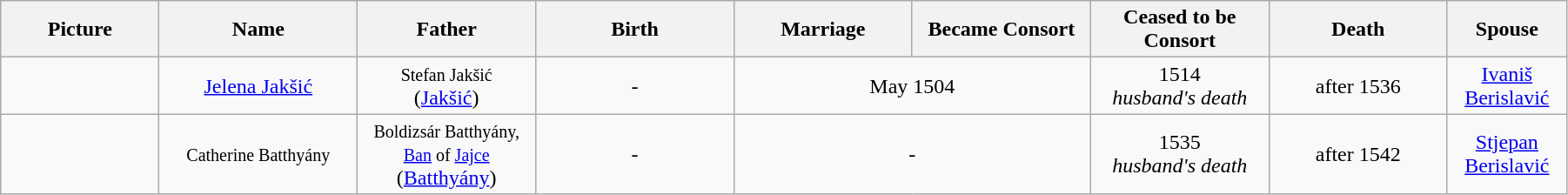<table style="width:95%;" class="wikitable">
<tr>
<th style="width:8%;">Picture</th>
<th style="width:10%;">Name</th>
<th style="width:9%;">Father</th>
<th style="width:10%;">Birth</th>
<th style="width:9%;">Marriage</th>
<th style="width:9%;">Became Consort</th>
<th style="width:9%;">Ceased to be Consort</th>
<th style="width:9%;">Death</th>
<th style="width:6%;">Spouse</th>
</tr>
<tr>
<td style="text-align:center;"></td>
<td style="text-align:center;"><a href='#'>Jelena Jakšić</a></td>
<td style="text-align:center;"><small>Stefan Jakšić</small><br>(<a href='#'>Jakšić</a>)</td>
<td style="text-align:center;">-</td>
<td style="text-align:center;" colspan="2">May 1504</td>
<td style="text-align:center;">1514<br><em>husband's death</em></td>
<td style="text-align:center;">after 1536</td>
<td style="text-align:center;"><a href='#'>Ivaniš Berislavić</a></td>
</tr>
<tr>
<td style="text-align:center;"></td>
<td style="text-align:center;"><small>Catherine Batthyány</small></td>
<td style="text-align:center;"><small>Boldizsár Batthyány, <a href='#'>Ban</a> of <a href='#'>Jajce</a></small><br>(<a href='#'>Batthyány</a>)</td>
<td style="text-align:center;">-</td>
<td style="text-align:center;" colspan="2">-</td>
<td style="text-align:center;">1535<br><em>husband's death</em></td>
<td style="text-align:center;">after 1542</td>
<td style="text-align:center;"><a href='#'>Stjepan Berislavić</a></td>
</tr>
</table>
